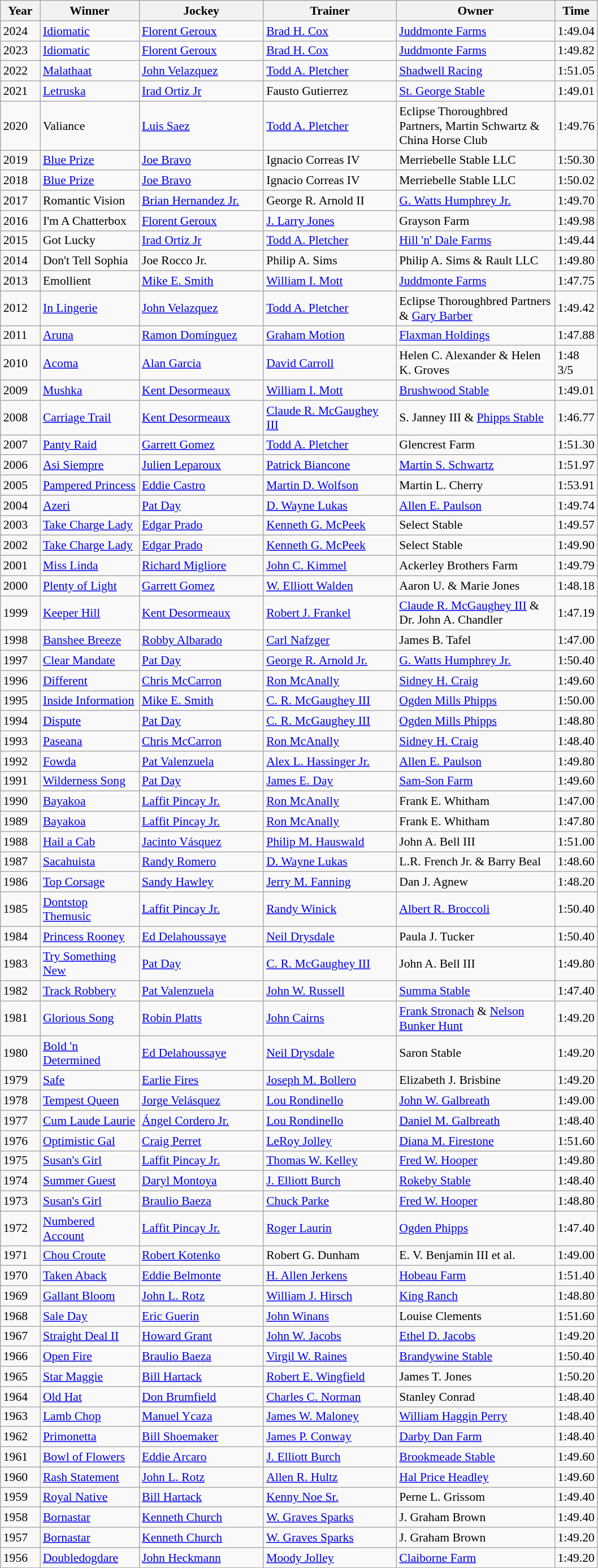<table class="wikitable sortable" style="font-size:90%">
<tr>
<th style="width:40px">Year<br></th>
<th style="width:110px">Winner<br></th>
<th style="width:140px">Jockey<br></th>
<th style="width:150px">Trainer<br></th>
<th style="width:180px">Owner<br></th>
<th style="width:40px">Time</th>
</tr>
<tr>
<td>2024</td>
<td><a href='#'>Idiomatic</a></td>
<td><a href='#'>Florent Geroux</a></td>
<td><a href='#'>Brad H. Cox</a></td>
<td><a href='#'>Juddmonte Farms</a></td>
<td>1:49.04</td>
</tr>
<tr>
<td>2023</td>
<td><a href='#'>Idiomatic</a></td>
<td><a href='#'>Florent Geroux</a></td>
<td><a href='#'>Brad H. Cox</a></td>
<td><a href='#'>Juddmonte Farms</a></td>
<td>1:49.82</td>
</tr>
<tr>
<td>2022</td>
<td><a href='#'>Malathaat</a></td>
<td><a href='#'>John Velazquez</a></td>
<td><a href='#'>Todd A. Pletcher</a></td>
<td><a href='#'>Shadwell Racing</a></td>
<td>1:51.05</td>
</tr>
<tr>
<td>2021</td>
<td><a href='#'>Letruska</a></td>
<td><a href='#'>Irad Ortiz Jr</a></td>
<td>Fausto Gutierrez</td>
<td><a href='#'>St. George Stable</a></td>
<td>1:49.01</td>
</tr>
<tr>
<td>2020</td>
<td>Valiance</td>
<td><a href='#'>Luis Saez</a></td>
<td><a href='#'>Todd A. Pletcher</a></td>
<td>Eclipse Thoroughbred Partners, Martin Schwartz & China Horse Club</td>
<td>1:49.76</td>
</tr>
<tr>
<td>2019</td>
<td><a href='#'>Blue Prize</a></td>
<td><a href='#'>Joe Bravo</a></td>
<td>Ignacio Correas IV</td>
<td>Merriebelle Stable LLC</td>
<td>1:50.30</td>
</tr>
<tr>
<td>2018</td>
<td><a href='#'>Blue Prize</a></td>
<td><a href='#'>Joe Bravo</a></td>
<td>Ignacio Correas IV</td>
<td>Merriebelle Stable LLC</td>
<td>1:50.02</td>
</tr>
<tr>
<td>2017</td>
<td>Romantic Vision</td>
<td><a href='#'>Brian Hernandez Jr.</a></td>
<td>George R. Arnold II</td>
<td><a href='#'>G. Watts Humphrey Jr.</a></td>
<td>1:49.70</td>
</tr>
<tr>
<td>2016</td>
<td>I'm A Chatterbox</td>
<td><a href='#'>Florent Geroux</a></td>
<td><a href='#'>J. Larry Jones</a></td>
<td>Grayson Farm</td>
<td>1:49.98</td>
</tr>
<tr>
<td>2015</td>
<td>Got Lucky</td>
<td><a href='#'>Irad Ortiz Jr</a></td>
<td><a href='#'>Todd A. Pletcher</a></td>
<td><a href='#'>Hill 'n' Dale Farms</a></td>
<td>1:49.44</td>
</tr>
<tr>
<td>2014</td>
<td>Don't Tell Sophia</td>
<td>Joe Rocco Jr.</td>
<td>Philip A. Sims</td>
<td>Philip A. Sims & Rault LLC</td>
<td>1:49.80</td>
</tr>
<tr>
<td>2013</td>
<td>Emollient</td>
<td><a href='#'>Mike E. Smith</a></td>
<td><a href='#'>William I. Mott</a></td>
<td><a href='#'>Juddmonte Farms</a></td>
<td>1:47.75</td>
</tr>
<tr>
<td>2012</td>
<td><a href='#'>In Lingerie</a></td>
<td><a href='#'>John Velazquez</a></td>
<td><a href='#'>Todd A. Pletcher</a></td>
<td>Eclipse Thoroughbred Partners & <a href='#'>Gary Barber</a></td>
<td>1:49.42</td>
</tr>
<tr>
<td>2011</td>
<td><a href='#'>Aruna</a></td>
<td><a href='#'>Ramon Domínguez</a></td>
<td><a href='#'>Graham Motion</a></td>
<td><a href='#'>Flaxman Holdings</a></td>
<td>1:47.88</td>
</tr>
<tr>
<td>2010</td>
<td><a href='#'>Acoma</a></td>
<td><a href='#'>Alan Garcia</a></td>
<td><a href='#'>David Carroll</a></td>
<td>Helen C. Alexander & Helen K. Groves</td>
<td>1:48 3/5</td>
</tr>
<tr>
<td>2009</td>
<td><a href='#'>Mushka</a></td>
<td><a href='#'>Kent Desormeaux</a></td>
<td><a href='#'>William I. Mott</a></td>
<td><a href='#'>Brushwood Stable</a></td>
<td>1:49.01</td>
</tr>
<tr>
<td>2008</td>
<td><a href='#'>Carriage Trail</a></td>
<td><a href='#'>Kent Desormeaux</a></td>
<td><a href='#'>Claude R. McGaughey III</a></td>
<td>S. Janney III & <a href='#'>Phipps Stable</a></td>
<td>1:46.77</td>
</tr>
<tr>
<td>2007</td>
<td><a href='#'>Panty Raid</a></td>
<td><a href='#'>Garrett Gomez</a></td>
<td><a href='#'>Todd A. Pletcher</a></td>
<td>Glencrest Farm</td>
<td>1:51.30</td>
</tr>
<tr>
<td>2006</td>
<td><a href='#'>Asi Siempre</a></td>
<td><a href='#'>Julien Leparoux</a></td>
<td><a href='#'>Patrick Biancone</a></td>
<td><a href='#'>Martin S. Schwartz</a></td>
<td>1:51.97</td>
</tr>
<tr>
<td>2005</td>
<td><a href='#'>Pampered Princess</a></td>
<td><a href='#'>Eddie Castro</a></td>
<td><a href='#'>Martin D. Wolfson</a></td>
<td>Martin L. Cherry</td>
<td>1:53.91</td>
</tr>
<tr>
<td>2004</td>
<td><a href='#'>Azeri</a></td>
<td><a href='#'>Pat Day</a></td>
<td><a href='#'>D. Wayne Lukas</a></td>
<td><a href='#'>Allen E. Paulson</a></td>
<td>1:49.74</td>
</tr>
<tr>
<td>2003</td>
<td><a href='#'>Take Charge Lady</a></td>
<td><a href='#'>Edgar Prado</a></td>
<td><a href='#'>Kenneth G. McPeek</a></td>
<td>Select Stable</td>
<td>1:49.57</td>
</tr>
<tr>
<td>2002</td>
<td><a href='#'>Take Charge Lady</a></td>
<td><a href='#'>Edgar Prado</a></td>
<td><a href='#'>Kenneth G. McPeek</a></td>
<td>Select Stable</td>
<td>1:49.90</td>
</tr>
<tr>
<td>2001</td>
<td><a href='#'>Miss Linda</a></td>
<td><a href='#'>Richard Migliore</a></td>
<td><a href='#'>John C. Kimmel</a></td>
<td>Ackerley Brothers Farm</td>
<td>1:49.79</td>
</tr>
<tr>
<td>2000</td>
<td><a href='#'>Plenty of Light</a></td>
<td><a href='#'>Garrett Gomez</a></td>
<td><a href='#'>W. Elliott Walden</a></td>
<td>Aaron U. & Marie Jones</td>
<td>1:48.18</td>
</tr>
<tr>
<td>1999</td>
<td><a href='#'>Keeper Hill</a></td>
<td><a href='#'>Kent Desormeaux</a></td>
<td><a href='#'>Robert J. Frankel</a></td>
<td><a href='#'>Claude R. McGaughey III</a> & Dr. John A. Chandler</td>
<td>1:47.19</td>
</tr>
<tr>
<td>1998</td>
<td><a href='#'>Banshee Breeze</a></td>
<td><a href='#'>Robby Albarado</a></td>
<td><a href='#'>Carl Nafzger</a></td>
<td>James B. Tafel</td>
<td>1:47.00</td>
</tr>
<tr>
<td>1997</td>
<td><a href='#'>Clear Mandate</a></td>
<td><a href='#'>Pat Day</a></td>
<td><a href='#'>George R. Arnold Jr.</a></td>
<td><a href='#'>G. Watts Humphrey Jr.</a></td>
<td>1:50.40</td>
</tr>
<tr>
<td>1996</td>
<td><a href='#'>Different</a></td>
<td><a href='#'>Chris McCarron</a></td>
<td><a href='#'>Ron McAnally</a></td>
<td><a href='#'>Sidney H. Craig</a></td>
<td>1:49.60</td>
</tr>
<tr>
<td>1995</td>
<td><a href='#'>Inside Information</a></td>
<td><a href='#'>Mike E. Smith</a></td>
<td><a href='#'>C. R. McGaughey III</a></td>
<td><a href='#'>Ogden Mills Phipps</a></td>
<td>1:50.00</td>
</tr>
<tr>
<td>1994</td>
<td><a href='#'>Dispute</a></td>
<td><a href='#'>Pat Day</a></td>
<td><a href='#'>C. R. McGaughey III</a></td>
<td><a href='#'>Ogden Mills Phipps</a></td>
<td>1:48.80</td>
</tr>
<tr>
<td>1993</td>
<td><a href='#'>Paseana</a></td>
<td><a href='#'>Chris McCarron</a></td>
<td><a href='#'>Ron McAnally</a></td>
<td><a href='#'>Sidney H. Craig</a></td>
<td>1:48.40</td>
</tr>
<tr>
<td>1992</td>
<td><a href='#'>Fowda</a></td>
<td><a href='#'>Pat Valenzuela</a></td>
<td><a href='#'>Alex L. Hassinger Jr.</a></td>
<td><a href='#'>Allen E. Paulson</a></td>
<td>1:49.80</td>
</tr>
<tr>
<td>1991</td>
<td><a href='#'>Wilderness Song</a></td>
<td><a href='#'>Pat Day</a></td>
<td><a href='#'>James E. Day</a></td>
<td><a href='#'>Sam-Son Farm</a></td>
<td>1:49.60</td>
</tr>
<tr>
<td>1990</td>
<td><a href='#'>Bayakoa</a></td>
<td><a href='#'>Laffit Pincay Jr.</a></td>
<td><a href='#'>Ron McAnally</a></td>
<td>Frank E. Whitham</td>
<td>1:47.00</td>
</tr>
<tr>
<td>1989</td>
<td><a href='#'>Bayakoa</a></td>
<td><a href='#'>Laffit Pincay Jr.</a></td>
<td><a href='#'>Ron McAnally</a></td>
<td>Frank E. Whitham</td>
<td>1:47.80</td>
</tr>
<tr>
<td>1988</td>
<td><a href='#'>Hail a Cab</a></td>
<td><a href='#'>Jacinto Vásquez</a></td>
<td><a href='#'>Philip M. Hauswald</a></td>
<td>John A. Bell III</td>
<td>1:51.00</td>
</tr>
<tr>
<td>1987</td>
<td><a href='#'>Sacahuista</a></td>
<td><a href='#'>Randy Romero</a></td>
<td><a href='#'>D. Wayne Lukas</a></td>
<td>L.R. French Jr. & Barry Beal</td>
<td>1:48.60</td>
</tr>
<tr>
<td>1986</td>
<td><a href='#'>Top Corsage</a></td>
<td><a href='#'>Sandy Hawley</a></td>
<td><a href='#'>Jerry M. Fanning</a></td>
<td>Dan J. Agnew</td>
<td>1:48.20</td>
</tr>
<tr>
<td>1985</td>
<td><a href='#'>Dontstop Themusic</a></td>
<td><a href='#'>Laffit Pincay Jr.</a></td>
<td><a href='#'>Randy Winick</a></td>
<td><a href='#'>Albert R. Broccoli</a></td>
<td>1:50.40</td>
</tr>
<tr>
<td>1984</td>
<td><a href='#'>Princess Rooney</a></td>
<td><a href='#'>Ed Delahoussaye</a></td>
<td><a href='#'>Neil Drysdale</a></td>
<td>Paula J. Tucker</td>
<td>1:50.40</td>
</tr>
<tr>
<td>1983</td>
<td><a href='#'>Try Something New</a></td>
<td><a href='#'>Pat Day</a></td>
<td><a href='#'>C. R. McGaughey III</a></td>
<td>John A. Bell III</td>
<td>1:49.80</td>
</tr>
<tr>
<td>1982</td>
<td><a href='#'>Track Robbery</a></td>
<td><a href='#'>Pat Valenzuela</a></td>
<td><a href='#'>John W. Russell</a></td>
<td><a href='#'>Summa Stable</a></td>
<td>1:47.40</td>
</tr>
<tr>
<td>1981</td>
<td><a href='#'>Glorious Song</a></td>
<td><a href='#'>Robin Platts</a></td>
<td><a href='#'>John Cairns</a></td>
<td><a href='#'>Frank Stronach</a> & <a href='#'>Nelson Bunker Hunt</a></td>
<td>1:49.20</td>
</tr>
<tr>
<td>1980</td>
<td><a href='#'>Bold 'n Determined</a></td>
<td><a href='#'>Ed Delahoussaye</a></td>
<td><a href='#'>Neil Drysdale</a></td>
<td>Saron Stable</td>
<td>1:49.20</td>
</tr>
<tr>
<td>1979</td>
<td><a href='#'>Safe</a></td>
<td><a href='#'>Earlie Fires</a></td>
<td><a href='#'>Joseph M. Bollero</a></td>
<td>Elizabeth J. Brisbine</td>
<td>1:49.20</td>
</tr>
<tr>
<td>1978</td>
<td><a href='#'>Tempest Queen</a></td>
<td><a href='#'>Jorge Velásquez</a></td>
<td><a href='#'>Lou Rondinello</a></td>
<td><a href='#'>John W. Galbreath</a></td>
<td>1:49.00</td>
</tr>
<tr>
<td>1977</td>
<td><a href='#'>Cum Laude Laurie</a></td>
<td><a href='#'>Ángel Cordero Jr.</a></td>
<td><a href='#'>Lou Rondinello</a></td>
<td><a href='#'>Daniel M. Galbreath</a></td>
<td>1:48.40</td>
</tr>
<tr>
<td>1976</td>
<td><a href='#'>Optimistic Gal</a></td>
<td><a href='#'>Craig Perret</a></td>
<td><a href='#'>LeRoy Jolley</a></td>
<td><a href='#'>Diana M. Firestone</a></td>
<td>1:51.60</td>
</tr>
<tr>
<td>1975</td>
<td><a href='#'>Susan's Girl</a></td>
<td><a href='#'>Laffit Pincay Jr.</a></td>
<td><a href='#'>Thomas W. Kelley</a></td>
<td><a href='#'>Fred W. Hooper</a></td>
<td>1:49.80</td>
</tr>
<tr>
<td>1974</td>
<td><a href='#'>Summer Guest</a></td>
<td><a href='#'>Daryl Montoya</a></td>
<td><a href='#'>J. Elliott Burch</a></td>
<td><a href='#'>Rokeby Stable</a></td>
<td>1:48.40</td>
</tr>
<tr>
<td>1973</td>
<td><a href='#'>Susan's Girl</a></td>
<td><a href='#'>Braulio Baeza</a></td>
<td><a href='#'>Chuck Parke</a></td>
<td><a href='#'>Fred W. Hooper</a></td>
<td>1:48.80</td>
</tr>
<tr>
<td>1972</td>
<td><a href='#'>Numbered Account</a></td>
<td><a href='#'>Laffit Pincay Jr.</a></td>
<td><a href='#'>Roger Laurin</a></td>
<td><a href='#'>Ogden Phipps</a></td>
<td>1:47.40</td>
</tr>
<tr>
<td>1971</td>
<td><a href='#'>Chou Croute</a></td>
<td><a href='#'>Robert Kotenko</a></td>
<td>Robert G. Dunham</td>
<td>E. V. Benjamin III et al.</td>
<td>1:49.00</td>
</tr>
<tr>
<td>1970</td>
<td><a href='#'>Taken Aback</a></td>
<td><a href='#'>Eddie Belmonte</a></td>
<td><a href='#'>H. Allen Jerkens</a></td>
<td><a href='#'>Hobeau Farm</a></td>
<td>1:51.40</td>
</tr>
<tr>
<td>1969</td>
<td><a href='#'>Gallant Bloom</a></td>
<td><a href='#'>John L. Rotz</a></td>
<td><a href='#'>William J. Hirsch</a></td>
<td><a href='#'>King Ranch</a></td>
<td>1:48.80</td>
</tr>
<tr>
<td>1968</td>
<td><a href='#'>Sale Day</a></td>
<td><a href='#'>Eric Guerin</a></td>
<td><a href='#'>John Winans</a></td>
<td>Louise Clements</td>
<td>1:51.60</td>
</tr>
<tr>
<td>1967</td>
<td><a href='#'>Straight Deal II</a></td>
<td><a href='#'>Howard Grant</a></td>
<td><a href='#'>John W. Jacobs</a></td>
<td><a href='#'>Ethel D. Jacobs</a></td>
<td>1:49.20</td>
</tr>
<tr>
<td>1966</td>
<td><a href='#'>Open Fire</a></td>
<td><a href='#'>Braulio Baeza</a></td>
<td><a href='#'>Virgil W. Raines</a></td>
<td><a href='#'>Brandywine Stable</a></td>
<td>1:50.40</td>
</tr>
<tr>
<td>1965</td>
<td><a href='#'>Star Maggie</a></td>
<td><a href='#'>Bill Hartack</a></td>
<td><a href='#'>Robert E. Wingfield</a></td>
<td>James T. Jones</td>
<td>1:50.20</td>
</tr>
<tr>
<td>1964</td>
<td><a href='#'>Old Hat</a></td>
<td><a href='#'>Don Brumfield</a></td>
<td><a href='#'>Charles C. Norman</a></td>
<td>Stanley Conrad</td>
<td>1:48.40</td>
</tr>
<tr>
<td>1963</td>
<td><a href='#'>Lamb Chop</a></td>
<td><a href='#'>Manuel Ycaza</a></td>
<td><a href='#'>James W. Maloney</a></td>
<td><a href='#'>William Haggin Perry</a></td>
<td>1:48.40</td>
</tr>
<tr>
<td>1962</td>
<td><a href='#'>Primonetta</a></td>
<td><a href='#'>Bill Shoemaker</a></td>
<td><a href='#'>James P. Conway</a></td>
<td><a href='#'>Darby Dan Farm</a></td>
<td>1:48.40</td>
</tr>
<tr>
<td>1961</td>
<td><a href='#'>Bowl of Flowers</a></td>
<td><a href='#'>Eddie Arcaro</a></td>
<td><a href='#'>J. Elliott Burch</a></td>
<td><a href='#'>Brookmeade Stable</a></td>
<td>1:49.60</td>
</tr>
<tr>
<td>1960</td>
<td><a href='#'>Rash Statement</a></td>
<td><a href='#'>John L. Rotz</a></td>
<td><a href='#'>Allen R. Hultz</a></td>
<td><a href='#'>Hal Price Headley</a></td>
<td>1:49.60</td>
</tr>
<tr>
<td>1959</td>
<td><a href='#'>Royal Native</a></td>
<td><a href='#'>Bill Hartack</a></td>
<td><a href='#'>Kenny Noe Sr.</a></td>
<td>Perne L. Grissom</td>
<td>1:49.40</td>
</tr>
<tr>
<td>1958</td>
<td><a href='#'>Bornastar</a></td>
<td><a href='#'>Kenneth Church</a></td>
<td><a href='#'>W. Graves Sparks</a></td>
<td>J. Graham Brown</td>
<td>1:49.40</td>
</tr>
<tr>
<td>1957</td>
<td><a href='#'>Bornastar</a></td>
<td><a href='#'>Kenneth Church</a></td>
<td><a href='#'>W. Graves Sparks</a></td>
<td>J. Graham Brown</td>
<td>1:49.20</td>
</tr>
<tr>
<td>1956</td>
<td><a href='#'>Doubledogdare</a></td>
<td><a href='#'>John Heckmann</a></td>
<td><a href='#'>Moody Jolley</a></td>
<td><a href='#'>Claiborne Farm</a></td>
<td>1:49.20</td>
</tr>
</table>
